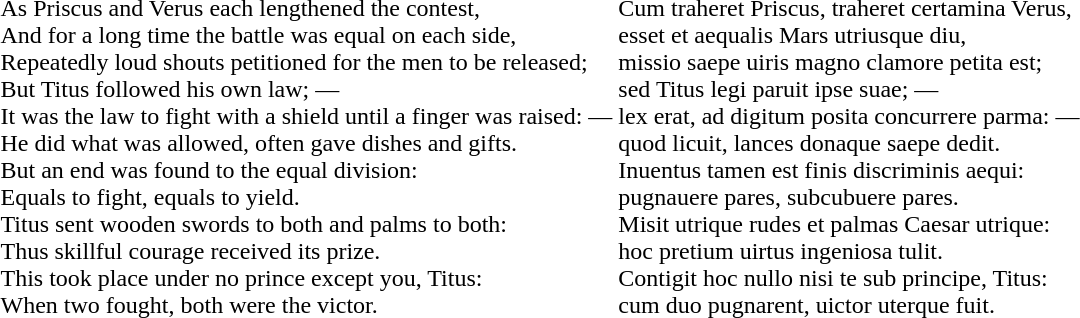<table>
<tr>
<td>As Priscus and Verus each lengthened the contest,<br>And for a long time the battle was equal on each side,<br>Repeatedly loud shouts petitioned for the men to be released;<br>But Titus followed his own law; —<br>It was the law to fight with a shield until a finger was raised: —<br>He did what was allowed, often gave dishes and gifts.<br>But an end was found to the equal division:<br>Equals to fight, equals to yield.<br>Titus sent wooden swords to both and palms to both:<br>Thus skillful courage received its prize.<br>This took place under no prince except you, Titus:<br>When two fought, both were the victor.</td>
<td>Cum traheret Priscus, traheret certamina Verus,<br>esset et aequalis Mars utriusque diu,<br>missio saepe uiris magno clamore petita est;<br>sed Titus legi paruit ipse suae; —<br>lex erat, ad digitum posita concurrere parma: —<br>quod licuit, lances donaque saepe dedit.<br>Inuentus tamen est finis discriminis aequi:<br>pugnauere pares, subcubuere pares.<br>Misit utrique rudes et palmas Caesar utrique:<br>hoc pretium uirtus ingeniosa tulit.<br>Contigit hoc nullo nisi te sub principe, Titus:<br>cum duo pugnarent, uictor uterque fuit.</td>
</tr>
</table>
